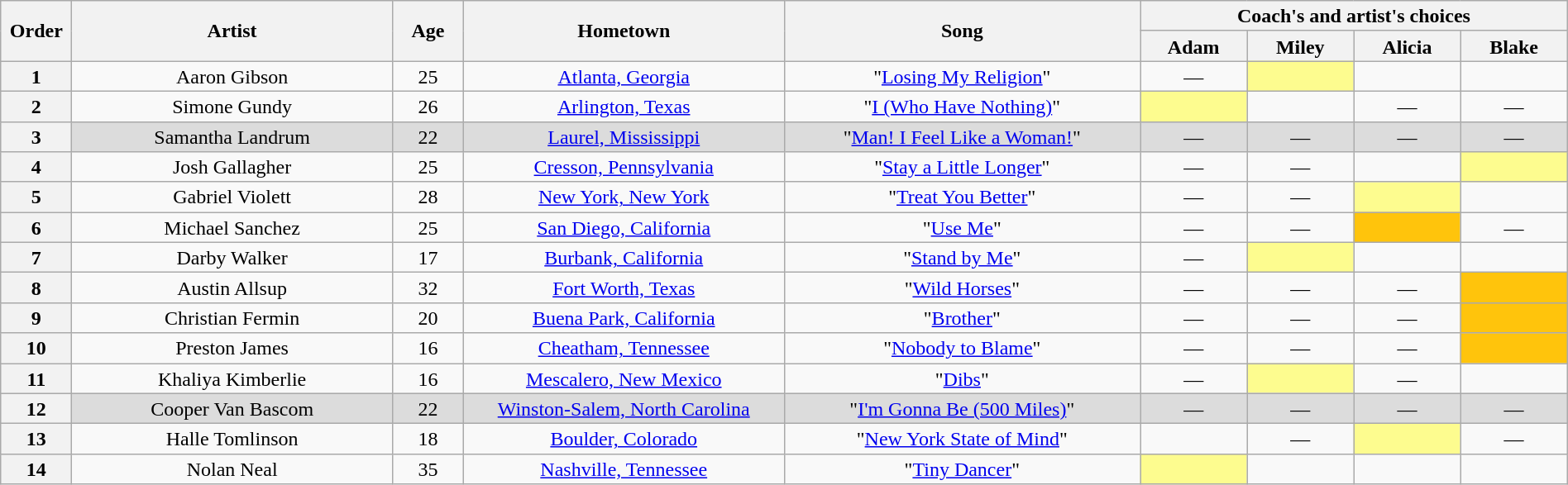<table class="wikitable" style="text-align:center; line-height:17px; width:100%;">
<tr>
<th scope="col" rowspan="2" style="width:04%;">Order</th>
<th scope="col" rowspan="2" style="width:18%;">Artist</th>
<th scope="col" rowspan="2" style="width:04%;">Age</th>
<th scope="col" rowspan="2" style="width:18%;">Hometown</th>
<th scope="col" rowspan="2" style="width:20%;">Song</th>
<th scope="col" colspan="4" style="width:24%;">Coach's and artist's choices</th>
</tr>
<tr>
<th style="width:06%;">Adam</th>
<th style="width:06%;">Miley</th>
<th style="width:06%;">Alicia</th>
<th style="width:06%;">Blake</th>
</tr>
<tr>
<th>1</th>
<td>Aaron Gibson</td>
<td>25</td>
<td><a href='#'>Atlanta, Georgia</a></td>
<td>"<a href='#'>Losing My Religion</a>"</td>
<td>—</td>
<td style="background:#fdfc8f;"><strong></strong></td>
<td><strong></strong></td>
<td><strong></strong></td>
</tr>
<tr>
<th>2</th>
<td>Simone Gundy</td>
<td>26</td>
<td><a href='#'>Arlington, Texas</a></td>
<td>"<a href='#'>I (Who Have Nothing)</a>"</td>
<td style="background:#fdfc8f;"><strong></strong></td>
<td><strong></strong></td>
<td>—</td>
<td>—</td>
</tr>
<tr style="background:#DCDCDC;">
<th>3</th>
<td>Samantha Landrum</td>
<td>22</td>
<td><a href='#'>Laurel, Mississippi</a></td>
<td>"<a href='#'>Man! I Feel Like a Woman!</a>"</td>
<td>—</td>
<td>—</td>
<td>—</td>
<td>—</td>
</tr>
<tr>
<th>4</th>
<td>Josh Gallagher</td>
<td>25</td>
<td><a href='#'>Cresson, Pennsylvania</a></td>
<td>"<a href='#'>Stay a Little Longer</a>"</td>
<td>—</td>
<td>—</td>
<td><strong></strong></td>
<td style="background:#fdfc8f;"><strong></strong></td>
</tr>
<tr>
<th>5</th>
<td>Gabriel Violett</td>
<td>28</td>
<td><a href='#'>New York, New York</a></td>
<td>"<a href='#'>Treat You Better</a>"</td>
<td>—</td>
<td>—</td>
<td style="background:#fdfc8f;"><strong></strong></td>
<td><strong></strong></td>
</tr>
<tr>
<th>6</th>
<td>Michael Sanchez</td>
<td>25</td>
<td><a href='#'>San Diego, California</a></td>
<td>"<a href='#'>Use Me</a>"</td>
<td>—</td>
<td>—</td>
<td style="background:#FFC40C;"><strong></strong></td>
<td>—</td>
</tr>
<tr>
<th>7</th>
<td>Darby Walker</td>
<td>17</td>
<td><a href='#'>Burbank, California</a></td>
<td>"<a href='#'>Stand by Me</a>"</td>
<td>—</td>
<td style="background:#fdfc8f;"><strong></strong></td>
<td><strong></strong></td>
<td><strong></strong></td>
</tr>
<tr>
<th>8</th>
<td>Austin Allsup</td>
<td>32</td>
<td><a href='#'>Fort Worth, Texas</a></td>
<td>"<a href='#'>Wild Horses</a>"</td>
<td>—</td>
<td>—</td>
<td>—</td>
<td style="background:#FFC40C;"><strong></strong></td>
</tr>
<tr>
<th>9</th>
<td>Christian Fermin</td>
<td>20</td>
<td><a href='#'>Buena Park, California</a></td>
<td>"<a href='#'>Brother</a>"</td>
<td>—</td>
<td>—</td>
<td>—</td>
<td style="background:#FFC40C;"><strong></strong></td>
</tr>
<tr>
<th>10</th>
<td>Preston James</td>
<td>16</td>
<td><a href='#'>Cheatham, Tennessee</a></td>
<td>"<a href='#'>Nobody to Blame</a>"</td>
<td>—</td>
<td>—</td>
<td>—</td>
<td style="background:#FFC40C;"><strong></strong></td>
</tr>
<tr>
<th>11</th>
<td>Khaliya Kimberlie</td>
<td>16</td>
<td><a href='#'>Mescalero, New Mexico</a></td>
<td>"<a href='#'>Dibs</a>"</td>
<td>—</td>
<td style="background:#fdfc8f;"><strong></strong></td>
<td>—</td>
<td><strong></strong></td>
</tr>
<tr style="background:#DCDCDC;">
<th>12</th>
<td>Cooper Van Bascom</td>
<td>22</td>
<td><a href='#'>Winston-Salem, North Carolina</a></td>
<td>"<a href='#'>I'm Gonna Be (500 Miles)</a>"</td>
<td>—</td>
<td>—</td>
<td>—</td>
<td>—</td>
</tr>
<tr>
<th>13</th>
<td>Halle Tomlinson</td>
<td>18</td>
<td><a href='#'>Boulder, Colorado</a></td>
<td>"<a href='#'>New York State of Mind</a>"</td>
<td><strong></strong></td>
<td>—</td>
<td style="background:#fdfc8f;"><strong></strong></td>
<td>—</td>
</tr>
<tr>
<th>14</th>
<td>Nolan Neal</td>
<td>35</td>
<td><a href='#'>Nashville, Tennessee</a></td>
<td>"<a href='#'>Tiny Dancer</a>"</td>
<td style="background:#fdfc8f;"><strong></strong></td>
<td><strong></strong></td>
<td><strong></strong></td>
<td><strong></strong></td>
</tr>
</table>
